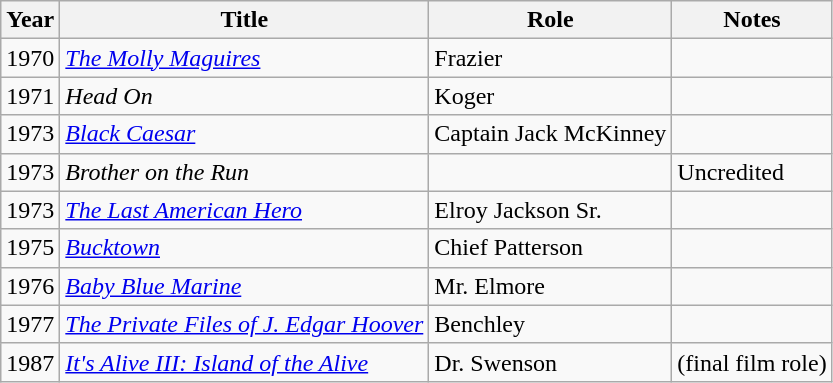<table class="wikitable">
<tr>
<th>Year</th>
<th>Title</th>
<th>Role</th>
<th>Notes</th>
</tr>
<tr>
<td>1970</td>
<td><em><a href='#'>The Molly Maguires</a></em></td>
<td>Frazier</td>
<td></td>
</tr>
<tr>
<td>1971</td>
<td><em>Head On</em></td>
<td>Koger</td>
<td></td>
</tr>
<tr>
<td>1973</td>
<td><em><a href='#'>Black Caesar</a></em></td>
<td>Captain Jack McKinney</td>
<td></td>
</tr>
<tr>
<td>1973</td>
<td><em>Brother on the Run</em></td>
<td></td>
<td>Uncredited</td>
</tr>
<tr>
<td>1973</td>
<td><em><a href='#'>The Last American Hero</a></em></td>
<td>Elroy Jackson Sr.</td>
<td></td>
</tr>
<tr>
<td>1975</td>
<td><em><a href='#'>Bucktown</a></em></td>
<td>Chief Patterson</td>
<td></td>
</tr>
<tr>
<td>1976</td>
<td><em><a href='#'>Baby Blue Marine</a></em></td>
<td>Mr. Elmore</td>
<td></td>
</tr>
<tr>
<td>1977</td>
<td><em><a href='#'>The Private Files of J. Edgar Hoover</a></em></td>
<td>Benchley</td>
<td></td>
</tr>
<tr>
<td>1987</td>
<td><em><a href='#'>It's Alive III: Island of the Alive</a></em></td>
<td>Dr. Swenson</td>
<td>(final film role)</td>
</tr>
</table>
